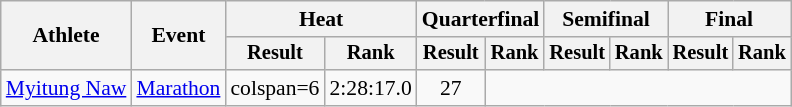<table class="wikitable" style="font-size:90%">
<tr>
<th rowspan="2">Athlete</th>
<th rowspan="2">Event</th>
<th colspan="2">Heat</th>
<th colspan="2">Quarterfinal</th>
<th colspan="2">Semifinal</th>
<th colspan="2">Final</th>
</tr>
<tr style="font-size:95%">
<th>Result</th>
<th>Rank</th>
<th>Result</th>
<th>Rank</th>
<th>Result</th>
<th>Rank</th>
<th>Result</th>
<th>Rank</th>
</tr>
<tr align=center>
<td><a href='#'>Myitung Naw</a></td>
<td align=left><a href='#'>Marathon</a></td>
<td>colspan=6 </td>
<td>2:28:17.0</td>
<td>27</td>
</tr>
</table>
